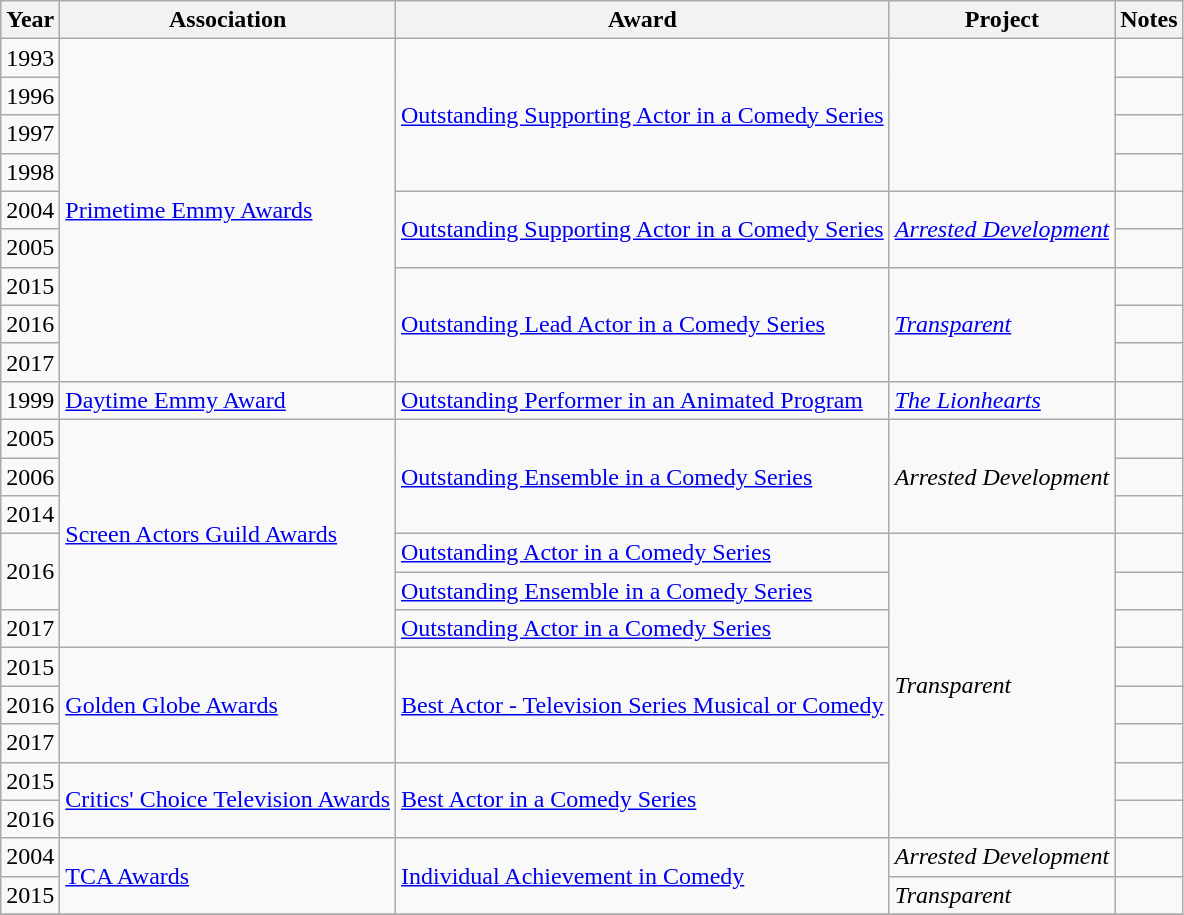<table class="wikitable sortable">
<tr>
<th>Year</th>
<th>Association</th>
<th>Award</th>
<th>Project</th>
<th class="unsortable">Notes</th>
</tr>
<tr>
<td>1993</td>
<td rowspan=9><a href='#'>Primetime Emmy Awards</a></td>
<td rowspan=4><a href='#'>Outstanding Supporting Actor in a Comedy Series</a></td>
<td rowspan=4><em></em></td>
<td></td>
</tr>
<tr>
<td>1996</td>
<td></td>
</tr>
<tr>
<td>1997</td>
<td></td>
</tr>
<tr>
<td>1998</td>
<td></td>
</tr>
<tr>
<td>2004</td>
<td rowspan=2><a href='#'>Outstanding Supporting Actor in a Comedy Series</a></td>
<td rowspan=2><em><a href='#'>Arrested Development</a></em></td>
<td></td>
</tr>
<tr>
<td>2005</td>
<td></td>
</tr>
<tr>
<td>2015</td>
<td rowspan=3><a href='#'>Outstanding Lead Actor in a Comedy Series</a></td>
<td rowspan=3><em><a href='#'>Transparent</a></em></td>
<td></td>
</tr>
<tr>
<td>2016</td>
<td></td>
</tr>
<tr>
<td>2017</td>
<td></td>
</tr>
<tr>
<td>1999</td>
<td><a href='#'>Daytime Emmy Award</a></td>
<td><a href='#'>Outstanding Performer in an Animated Program</a></td>
<td><em><a href='#'>The Lionhearts</a></em></td>
<td></td>
</tr>
<tr>
<td>2005</td>
<td rowspan=6><a href='#'>Screen Actors Guild Awards</a></td>
<td rowspan=3><a href='#'>Outstanding Ensemble in a Comedy Series</a></td>
<td rowspan=3><em>Arrested Development</em></td>
<td></td>
</tr>
<tr>
<td>2006</td>
<td></td>
</tr>
<tr>
<td>2014</td>
<td></td>
</tr>
<tr>
<td rowspan="2">2016</td>
<td><a href='#'>Outstanding Actor in a Comedy Series</a></td>
<td rowspan="8"><em>Transparent</em></td>
<td></td>
</tr>
<tr>
<td><a href='#'>Outstanding Ensemble in a Comedy Series</a></td>
<td></td>
</tr>
<tr>
<td>2017</td>
<td><a href='#'>Outstanding Actor in a Comedy Series</a></td>
<td></td>
</tr>
<tr>
<td>2015</td>
<td rowspan=3><a href='#'>Golden Globe Awards</a></td>
<td rowspan=3><a href='#'>Best Actor - Television Series Musical or Comedy</a></td>
<td></td>
</tr>
<tr>
<td>2016</td>
<td></td>
</tr>
<tr>
<td>2017</td>
<td></td>
</tr>
<tr>
<td>2015</td>
<td rowspan=2><a href='#'>Critics' Choice Television Awards</a></td>
<td rowspan=2><a href='#'>Best Actor in a Comedy Series</a></td>
<td></td>
</tr>
<tr>
<td>2016</td>
<td></td>
</tr>
<tr>
<td>2004</td>
<td rowspan="2"><a href='#'>TCA Awards</a></td>
<td rowspan="2"><a href='#'>Individual Achievement in Comedy</a></td>
<td><em>Arrested Development</em></td>
<td></td>
</tr>
<tr>
<td>2015</td>
<td><em>Transparent</em></td>
<td></td>
</tr>
<tr>
</tr>
</table>
